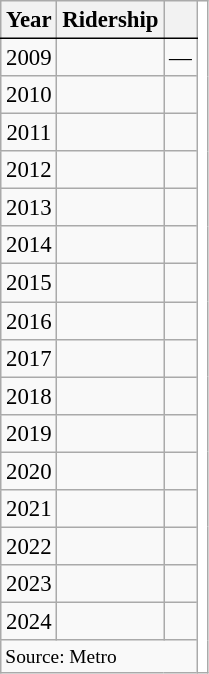<table class="wikitable" style="border-spacing: 1px; text-align:center; font-size:95%;">
<tr>
<th style="border-bottom:1px solid black">Year</th>
<th style="border-bottom:1px solid black">Ridership</th>
<th style="border-bottom:1px solid black"></th>
<th rowspan="18" style="background:#fff;"></th>
</tr>
<tr>
<td>2009</td>
<td></td>
<td>—</td>
</tr>
<tr>
<td>2010</td>
<td></td>
<td></td>
</tr>
<tr>
<td>2011</td>
<td></td>
<td></td>
</tr>
<tr>
<td>2012</td>
<td></td>
<td></td>
</tr>
<tr>
<td>2013</td>
<td></td>
<td></td>
</tr>
<tr>
<td>2014</td>
<td></td>
<td></td>
</tr>
<tr>
<td>2015</td>
<td></td>
<td></td>
</tr>
<tr>
<td>2016</td>
<td></td>
<td></td>
</tr>
<tr>
<td>2017</td>
<td></td>
<td></td>
</tr>
<tr>
<td>2018</td>
<td></td>
<td></td>
</tr>
<tr>
<td>2019</td>
<td></td>
<td></td>
</tr>
<tr>
<td>2020</td>
<td></td>
<td></td>
</tr>
<tr>
<td>2021</td>
<td></td>
<td></td>
</tr>
<tr>
<td>2022</td>
<td></td>
<td></td>
</tr>
<tr>
<td>2023</td>
<td></td>
<td></td>
</tr>
<tr>
<td>2024</td>
<td></td>
<td></td>
</tr>
<tr class="sortbottom">
<td colspan="3" style="border-top:1px solid black; font-size:85%; text-align:left">Source: Metro</td>
</tr>
</table>
